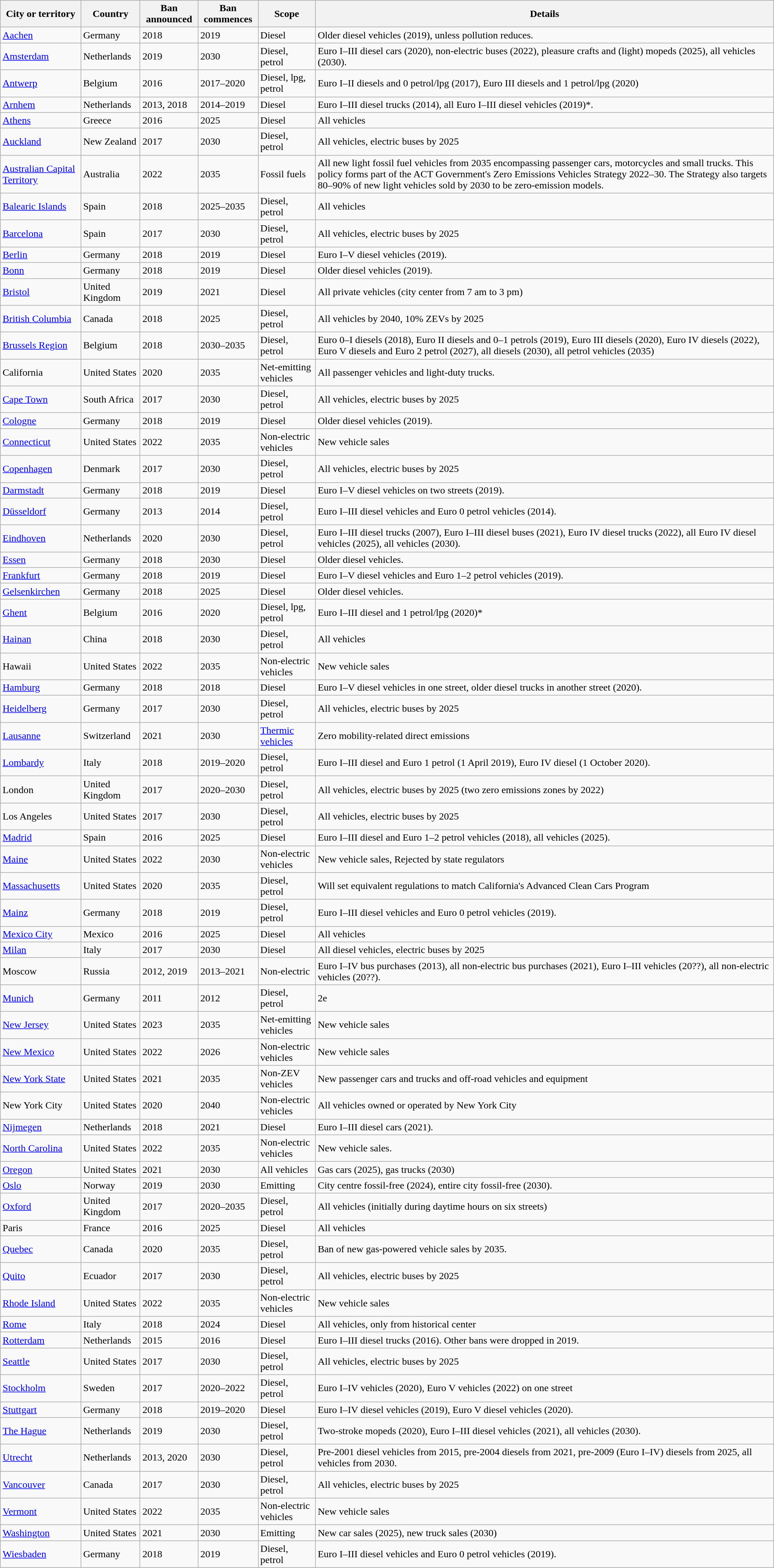<table class="wikitable sortable">
<tr>
<th>City or territory</th>
<th>Country</th>
<th>Ban announced</th>
<th>Ban commences</th>
<th>Scope</th>
<th>Details</th>
</tr>
<tr>
<td><a href='#'>Aachen</a></td>
<td>Germany</td>
<td>2018</td>
<td>2019</td>
<td>Diesel</td>
<td>Older diesel vehicles (2019), unless pollution reduces.</td>
</tr>
<tr>
<td><a href='#'>Amsterdam</a></td>
<td>Netherlands</td>
<td>2019</td>
<td>2030</td>
<td>Diesel, petrol</td>
<td>Euro I–III diesel cars (2020), non-electric buses (2022), pleasure crafts and (light) mopeds (2025), all vehicles (2030).</td>
</tr>
<tr>
<td><a href='#'>Antwerp</a></td>
<td>Belgium</td>
<td>2016</td>
<td>2017–2020</td>
<td>Diesel, lpg, petrol</td>
<td>Euro I–II diesels and 0 petrol/lpg (2017), Euro III diesels and 1 petrol/lpg (2020)</td>
</tr>
<tr>
<td><a href='#'>Arnhem</a></td>
<td>Netherlands</td>
<td>2013, 2018</td>
<td>2014–2019</td>
<td>Diesel</td>
<td>Euro I–III diesel trucks (2014), all Euro I–III diesel vehicles (2019)*.</td>
</tr>
<tr>
<td><a href='#'>Athens</a></td>
<td>Greece</td>
<td>2016</td>
<td>2025</td>
<td>Diesel</td>
<td>All vehicles</td>
</tr>
<tr>
<td><a href='#'>Auckland</a></td>
<td>New Zealand</td>
<td>2017</td>
<td>2030</td>
<td>Diesel, petrol</td>
<td>All vehicles, electric buses by 2025</td>
</tr>
<tr>
<td><a href='#'>Australian Capital Territory</a></td>
<td>Australia</td>
<td>2022</td>
<td>2035</td>
<td>Fossil fuels</td>
<td>All new light fossil fuel vehicles from 2035 encompassing passenger cars, motorcycles and small trucks. This policy forms part of the ACT Government's Zero Emissions Vehicles Strategy 2022–30. The Strategy also targets 80–90% of new light vehicles sold by 2030 to be zero-emission models.</td>
</tr>
<tr>
<td><a href='#'>Balearic Islands</a></td>
<td>Spain</td>
<td>2018</td>
<td>2025–2035</td>
<td>Diesel, petrol</td>
<td>All vehicles</td>
</tr>
<tr>
<td><a href='#'>Barcelona</a></td>
<td>Spain</td>
<td>2017</td>
<td>2030</td>
<td>Diesel, petrol</td>
<td>All vehicles, electric buses by 2025</td>
</tr>
<tr>
<td><a href='#'>Berlin</a></td>
<td>Germany</td>
<td>2018</td>
<td>2019</td>
<td>Diesel</td>
<td>Euro I–V diesel vehicles (2019).</td>
</tr>
<tr>
<td><a href='#'>Bonn</a></td>
<td>Germany</td>
<td>2018</td>
<td>2019</td>
<td>Diesel</td>
<td>Older diesel vehicles (2019).</td>
</tr>
<tr>
<td><a href='#'>Bristol</a></td>
<td>United Kingdom</td>
<td>2019</td>
<td>2021</td>
<td>Diesel</td>
<td>All private vehicles (city center from 7 am to 3 pm)</td>
</tr>
<tr>
<td><a href='#'>British Columbia</a></td>
<td>Canada</td>
<td>2018</td>
<td>2025</td>
<td>Diesel, petrol</td>
<td>All vehicles by 2040, 10% ZEVs by 2025</td>
</tr>
<tr>
<td><a href='#'>Brussels Region</a></td>
<td>Belgium</td>
<td>2018</td>
<td>2030–2035</td>
<td>Diesel, petrol</td>
<td>Euro 0–I diesels (2018), Euro II diesels and 0–1 petrols (2019), Euro III diesels (2020), Euro IV diesels (2022), Euro V diesels and Euro 2 petrol (2027), all diesels (2030), all petrol vehicles (2035)</td>
</tr>
<tr>
<td>California</td>
<td>United States</td>
<td>2020</td>
<td>2035</td>
<td>Net-emitting vehicles</td>
<td>All passenger vehicles and light-duty trucks.</td>
</tr>
<tr>
<td><a href='#'>Cape Town</a></td>
<td>South Africa</td>
<td>2017</td>
<td>2030</td>
<td>Diesel, petrol</td>
<td>All vehicles, electric buses by 2025</td>
</tr>
<tr>
<td><a href='#'>Cologne</a></td>
<td>Germany</td>
<td>2018</td>
<td>2019</td>
<td>Diesel</td>
<td>Older diesel vehicles (2019).</td>
</tr>
<tr>
<td><a href='#'>Connecticut</a></td>
<td>United States</td>
<td>2022</td>
<td>2035</td>
<td>Non-electric vehicles</td>
<td>New vehicle sales</td>
</tr>
<tr>
<td><a href='#'>Copenhagen</a></td>
<td>Denmark</td>
<td>2017</td>
<td>2030</td>
<td>Diesel, petrol</td>
<td>All vehicles, electric buses by 2025</td>
</tr>
<tr>
<td><a href='#'>Darmstadt</a></td>
<td>Germany</td>
<td>2018</td>
<td>2019</td>
<td>Diesel</td>
<td>Euro I–V diesel vehicles on two streets (2019).</td>
</tr>
<tr>
<td><a href='#'>Düsseldorf</a></td>
<td>Germany</td>
<td>2013</td>
<td>2014</td>
<td>Diesel, petrol</td>
<td>Euro I–III diesel vehicles and Euro 0 petrol vehicles (2014).</td>
</tr>
<tr>
<td><a href='#'>Eindhoven</a></td>
<td>Netherlands</td>
<td>2020</td>
<td>2030</td>
<td>Diesel, petrol</td>
<td>Euro I–III diesel trucks (2007), Euro I–III diesel buses (2021), Euro IV diesel trucks (2022), all Euro IV diesel vehicles (2025), all vehicles (2030).</td>
</tr>
<tr>
<td><a href='#'>Essen</a></td>
<td>Germany</td>
<td>2018</td>
<td>2030</td>
<td>Diesel</td>
<td>Older diesel vehicles.</td>
</tr>
<tr>
<td><a href='#'>Frankfurt</a></td>
<td>Germany</td>
<td>2018</td>
<td>2019</td>
<td>Diesel</td>
<td>Euro I–V diesel vehicles and Euro 1–2 petrol vehicles (2019).</td>
</tr>
<tr>
<td><a href='#'>Gelsenkirchen</a></td>
<td>Germany</td>
<td>2018</td>
<td>2025</td>
<td>Diesel</td>
<td>Older diesel vehicles.</td>
</tr>
<tr>
<td><a href='#'>Ghent</a></td>
<td>Belgium</td>
<td>2016</td>
<td>2020</td>
<td>Diesel, lpg, petrol</td>
<td>Euro I–III diesel and 1 petrol/lpg (2020)*</td>
</tr>
<tr>
<td><a href='#'>Hainan</a></td>
<td>China</td>
<td>2018</td>
<td>2030</td>
<td>Diesel, petrol</td>
<td>All vehicles</td>
</tr>
<tr>
<td>Hawaii</td>
<td>United States</td>
<td>2022</td>
<td>2035</td>
<td>Non-electric vehicles</td>
<td>New vehicle sales</td>
</tr>
<tr>
<td><a href='#'>Hamburg</a></td>
<td>Germany</td>
<td>2018</td>
<td>2018</td>
<td>Diesel</td>
<td>Euro I–V diesel vehicles in one street, older diesel trucks in another street (2020).</td>
</tr>
<tr>
<td><a href='#'>Heidelberg</a></td>
<td>Germany</td>
<td>2017</td>
<td>2030</td>
<td>Diesel, petrol</td>
<td>All vehicles, electric buses by 2025</td>
</tr>
<tr>
<td><a href='#'>Lausanne</a></td>
<td>Switzerland</td>
<td>2021</td>
<td>2030</td>
<td><a href='#'>Thermic vehicles</a></td>
<td>Zero mobility-related direct emissions</td>
</tr>
<tr>
<td><a href='#'>Lombardy</a></td>
<td>Italy</td>
<td>2018</td>
<td>2019–2020</td>
<td>Diesel, petrol</td>
<td>Euro I–III diesel and Euro 1 petrol (1 April 2019), Euro IV diesel (1 October 2020).</td>
</tr>
<tr>
<td>London</td>
<td>United Kingdom</td>
<td>2017</td>
<td>2020–2030</td>
<td>Diesel, petrol</td>
<td>All vehicles, electric buses by 2025 (two zero emissions zones by 2022)</td>
</tr>
<tr>
<td>Los Angeles</td>
<td>United States</td>
<td>2017</td>
<td>2030</td>
<td>Diesel, petrol</td>
<td>All vehicles, electric buses by 2025</td>
</tr>
<tr>
<td><a href='#'>Madrid</a></td>
<td>Spain</td>
<td>2016</td>
<td>2025</td>
<td>Diesel</td>
<td>Euro I–III diesel and Euro 1–2 petrol vehicles (2018), all vehicles (2025).</td>
</tr>
<tr>
<td><a href='#'>Maine</a></td>
<td>United States</td>
<td>2022</td>
<td>2030</td>
<td>Non-electric vehicles</td>
<td>New vehicle sales, Rejected by state regulators</td>
</tr>
<tr>
<td><a href='#'>Massachusetts</a></td>
<td>United States</td>
<td>2020</td>
<td>2035</td>
<td>Diesel, petrol</td>
<td>Will set equivalent regulations to match California's Advanced Clean Cars Program</td>
</tr>
<tr>
<td><a href='#'>Mainz</a></td>
<td>Germany</td>
<td>2018</td>
<td>2019</td>
<td>Diesel, petrol</td>
<td>Euro I–III diesel vehicles and Euro 0 petrol vehicles (2019).</td>
</tr>
<tr>
<td><a href='#'>Mexico City</a></td>
<td>Mexico</td>
<td>2016</td>
<td>2025</td>
<td>Diesel</td>
<td>All vehicles</td>
</tr>
<tr>
<td><a href='#'>Milan</a></td>
<td>Italy</td>
<td>2017</td>
<td>2030</td>
<td>Diesel</td>
<td>All diesel vehicles, electric buses by 2025</td>
</tr>
<tr>
<td>Moscow</td>
<td>Russia</td>
<td>2012, 2019</td>
<td>2013–2021</td>
<td>Non-electric</td>
<td>Euro I–IV bus purchases (2013), all non-electric bus purchases (2021), Euro I–III vehicles (20??), all non-electric vehicles (20??).</td>
</tr>
<tr>
<td><a href='#'>Munich</a></td>
<td>Germany</td>
<td>2011</td>
<td>2012</td>
<td>Diesel, petrol</td>
<td>2e</td>
</tr>
<tr>
<td><a href='#'>New Jersey</a></td>
<td>United States</td>
<td>2023</td>
<td>2035</td>
<td>Net-emitting vehicles</td>
<td>New vehicle sales</td>
</tr>
<tr>
<td><a href='#'>New Mexico</a></td>
<td>United States</td>
<td>2022</td>
<td>2026</td>
<td>Non-electric vehicles</td>
<td>New vehicle sales</td>
</tr>
<tr>
<td><a href='#'>New York State</a></td>
<td>United States</td>
<td>2021</td>
<td>2035</td>
<td>Non-ZEV vehicles</td>
<td>New passenger cars and trucks and off-road vehicles and equipment</td>
</tr>
<tr>
<td>New York City</td>
<td>United States</td>
<td>2020</td>
<td>2040</td>
<td>Non-electric vehicles</td>
<td>All vehicles owned or operated by New York City</td>
</tr>
<tr>
<td><a href='#'>Nijmegen</a></td>
<td>Netherlands</td>
<td>2018</td>
<td>2021</td>
<td>Diesel</td>
<td>Euro I–III diesel cars (2021).</td>
</tr>
<tr>
<td><a href='#'>North Carolina</a></td>
<td>United States</td>
<td>2022</td>
<td>2035</td>
<td>Non-electric vehicles</td>
<td>New vehicle sales.</td>
</tr>
<tr>
<td><a href='#'>Oregon</a></td>
<td>United States</td>
<td>2021</td>
<td>2030</td>
<td>All vehicles</td>
<td>Gas cars (2025), gas trucks (2030)</td>
</tr>
<tr>
<td><a href='#'>Oslo</a></td>
<td>Norway</td>
<td>2019</td>
<td>2030</td>
<td>Emitting</td>
<td>City centre fossil-free (2024), entire city fossil-free (2030).</td>
</tr>
<tr>
<td><a href='#'>Oxford</a></td>
<td>United Kingdom</td>
<td>2017</td>
<td>2020–2035</td>
<td>Diesel, petrol</td>
<td>All vehicles (initially during daytime hours on six streets)</td>
</tr>
<tr>
<td>Paris</td>
<td>France</td>
<td>2016</td>
<td>2025</td>
<td>Diesel</td>
<td>All vehicles</td>
</tr>
<tr>
<td><a href='#'>Quebec</a></td>
<td>Canada</td>
<td>2020</td>
<td>2035</td>
<td>Diesel, petrol</td>
<td>Ban of new gas-powered vehicle sales by 2035.</td>
</tr>
<tr>
<td><a href='#'>Quito</a></td>
<td>Ecuador</td>
<td>2017</td>
<td>2030</td>
<td>Diesel, petrol</td>
<td>All vehicles, electric buses by 2025</td>
</tr>
<tr>
<td><a href='#'>Rhode Island</a></td>
<td>United States</td>
<td>2022</td>
<td>2035</td>
<td>Non-electric vehicles</td>
<td>New vehicle sales</td>
</tr>
<tr>
<td><a href='#'>Rome</a></td>
<td>Italy</td>
<td>2018</td>
<td>2024</td>
<td>Diesel</td>
<td>All vehicles, only from historical center</td>
</tr>
<tr>
<td><a href='#'>Rotterdam</a></td>
<td>Netherlands</td>
<td>2015</td>
<td>2016</td>
<td>Diesel</td>
<td>Euro I–III diesel trucks (2016). Other bans were dropped in 2019.</td>
</tr>
<tr>
<td><a href='#'>Seattle</a></td>
<td>United States</td>
<td>2017</td>
<td>2030</td>
<td>Diesel, petrol</td>
<td>All vehicles, electric buses by 2025</td>
</tr>
<tr>
<td><a href='#'>Stockholm</a></td>
<td>Sweden</td>
<td>2017</td>
<td>2020–2022</td>
<td>Diesel, petrol</td>
<td>Euro I–IV vehicles (2020), Euro V vehicles (2022) on one street</td>
</tr>
<tr>
<td><a href='#'>Stuttgart</a></td>
<td>Germany</td>
<td>2018</td>
<td>2019–2020</td>
<td>Diesel</td>
<td>Euro I–IV diesel vehicles (2019), Euro V diesel vehicles (2020).</td>
</tr>
<tr>
<td><a href='#'>The Hague</a></td>
<td>Netherlands</td>
<td>2019</td>
<td>2030</td>
<td>Diesel, petrol</td>
<td>Two-stroke mopeds (2020), Euro I–III diesel vehicles (2021), all vehicles (2030).</td>
</tr>
<tr>
<td><a href='#'>Utrecht</a></td>
<td>Netherlands</td>
<td>2013, 2020</td>
<td>2030</td>
<td>Diesel, petrol</td>
<td>Pre-2001 diesel vehicles from 2015, pre-2004 diesels from 2021, pre-2009 (Euro I–IV) diesels from 2025, all vehicles from 2030.</td>
</tr>
<tr>
<td><a href='#'>Vancouver</a></td>
<td>Canada</td>
<td>2017</td>
<td>2030</td>
<td>Diesel, petrol</td>
<td>All vehicles, electric buses by 2025</td>
</tr>
<tr>
<td><a href='#'>Vermont</a></td>
<td>United States</td>
<td>2022</td>
<td>2035</td>
<td>Non-electric vehicles</td>
<td>New vehicle sales</td>
</tr>
<tr>
<td><a href='#'>Washington</a></td>
<td>United States</td>
<td>2021</td>
<td>2030</td>
<td>Emitting</td>
<td>New car sales (2025), new truck sales (2030)</td>
</tr>
<tr>
<td><a href='#'>Wiesbaden</a></td>
<td>Germany</td>
<td>2018</td>
<td>2019</td>
<td>Diesel, petrol</td>
<td>Euro I–III diesel vehicles and Euro 0 petrol vehicles (2019).</td>
</tr>
</table>
